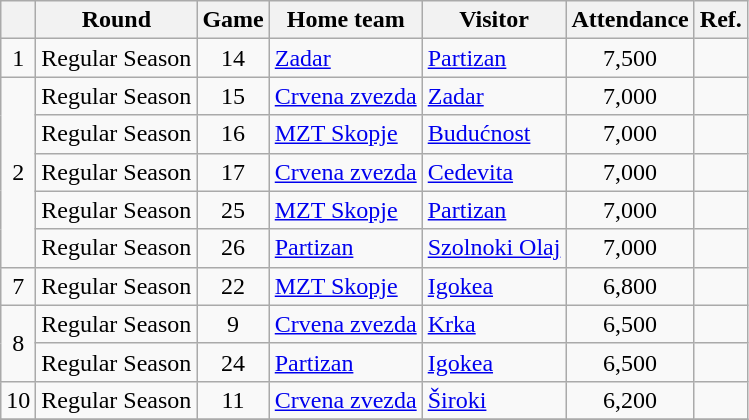<table class="wikitable" style="text-align:center">
<tr>
<th></th>
<th>Round</th>
<th>Game</th>
<th>Home team</th>
<th>Visitor</th>
<th>Attendance</th>
<th>Ref.</th>
</tr>
<tr>
<td align="centre">1</td>
<td align="left">Regular Season</td>
<td>14</td>
<td align="left"> <a href='#'>Zadar</a></td>
<td align="left"> <a href='#'>Partizan</a></td>
<td align="centre">7,500</td>
<td align="centre"></td>
</tr>
<tr>
<td align="centre" rowspan=5>2</td>
<td align="left">Regular Season</td>
<td>15</td>
<td align="left"> <a href='#'>Crvena zvezda</a></td>
<td align="left"> <a href='#'>Zadar</a></td>
<td align="centre">7,000</td>
<td align="centre"></td>
</tr>
<tr>
<td align="left">Regular Season</td>
<td>16</td>
<td align="left"> <a href='#'>MZT Skopje</a></td>
<td align="left"> <a href='#'>Budućnost</a></td>
<td align="centre">7,000</td>
<td align="centre"></td>
</tr>
<tr>
<td align="left">Regular Season</td>
<td>17</td>
<td align="left"> <a href='#'>Crvena zvezda</a></td>
<td align="left"> <a href='#'>Cedevita</a></td>
<td align="centre">7,000</td>
<td align="centre"></td>
</tr>
<tr>
<td align="left">Regular Season</td>
<td>25</td>
<td align="left"> <a href='#'>MZT Skopje</a></td>
<td align="left"> <a href='#'>Partizan</a></td>
<td align="centre">7,000</td>
<td align="centre"></td>
</tr>
<tr>
<td align="left">Regular Season</td>
<td>26</td>
<td align="left"> <a href='#'>Partizan</a></td>
<td align="left"> <a href='#'>Szolnoki Olaj</a></td>
<td align="centre">7,000</td>
<td align="centre"></td>
</tr>
<tr>
<td align="centre">7</td>
<td align="left">Regular Season</td>
<td>22</td>
<td align="left"> <a href='#'>MZT Skopje</a></td>
<td align="left"> <a href='#'>Igokea</a></td>
<td align="centre">6,800</td>
<td align="centre"></td>
</tr>
<tr>
<td align="centre" rowspan=2>8</td>
<td align="left">Regular Season</td>
<td>9</td>
<td align="left"> <a href='#'>Crvena zvezda</a></td>
<td align="left"> <a href='#'>Krka</a></td>
<td align="centre">6,500</td>
<td align="centre"></td>
</tr>
<tr>
<td align="left">Regular Season</td>
<td>24</td>
<td align="left"> <a href='#'>Partizan</a></td>
<td align="left"> <a href='#'>Igokea</a></td>
<td align="centre">6,500</td>
<td align="centre"></td>
</tr>
<tr>
<td align="centre">10</td>
<td align="left">Regular Season</td>
<td>11</td>
<td align="left"> <a href='#'>Crvena zvezda</a></td>
<td align="left"> <a href='#'>Široki</a></td>
<td align="centre">6,200</td>
<td align="centre"></td>
</tr>
<tr>
</tr>
</table>
